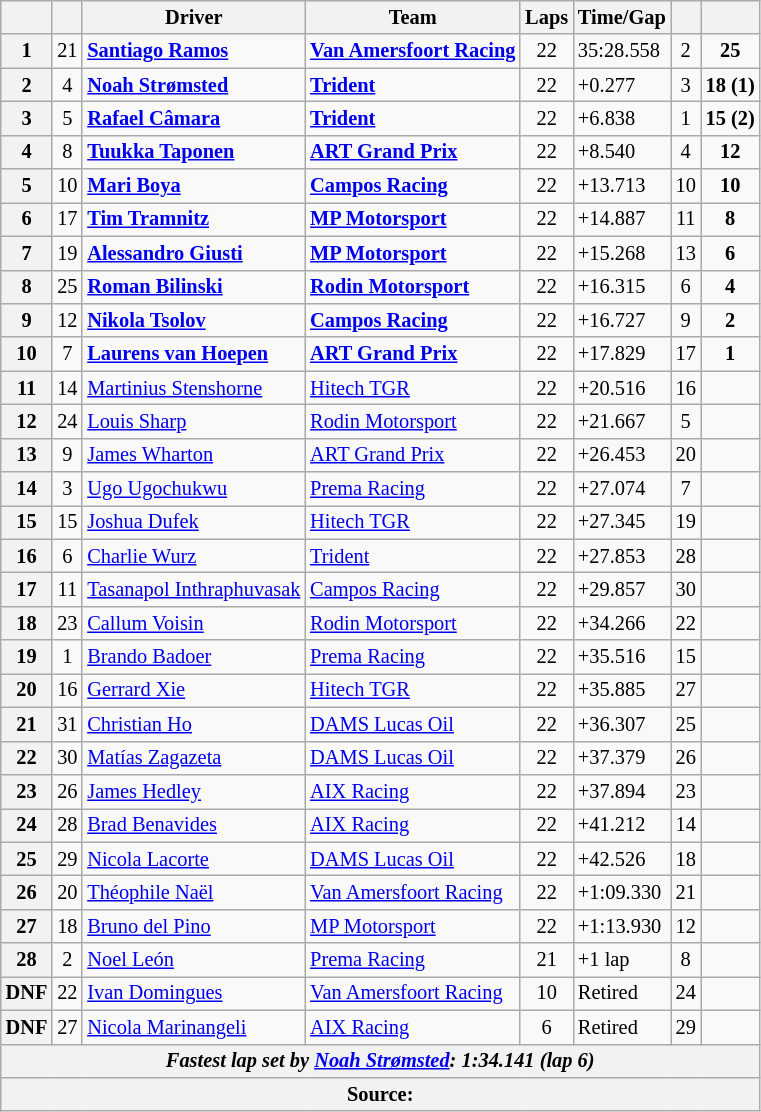<table class="wikitable" style="font-size:85%">
<tr>
<th></th>
<th></th>
<th>Driver</th>
<th>Team</th>
<th>Laps</th>
<th>Time/Gap</th>
<th></th>
<th></th>
</tr>
<tr>
<th>1</th>
<td align="center">21</td>
<td> <a href='#'><strong>Santiago Ramos</strong></a></td>
<td><a href='#'><strong>Van Amersfoort Racing</strong></a></td>
<td align="center">22</td>
<td>35:28.558</td>
<td align="center">2</td>
<td align="center"><strong>25</strong></td>
</tr>
<tr>
<th>2</th>
<td align="center">4</td>
<td> <strong><a href='#'>Noah Strømsted</a></strong></td>
<td><strong><a href='#'>Trident</a></strong></td>
<td align="center">22</td>
<td>+0.277</td>
<td align="center">3</td>
<td align="center"><strong>18 (1)</strong></td>
</tr>
<tr>
<th>3</th>
<td align="center">5</td>
<td> <strong><a href='#'>Rafael Câmara</a></strong></td>
<td><strong><a href='#'>Trident</a></strong></td>
<td align="center">22</td>
<td>+6.838</td>
<td align="center">1</td>
<td align="center"><strong>15 (2)</strong></td>
</tr>
<tr>
<th>4</th>
<td align="center">8</td>
<td> <strong><a href='#'>Tuukka Taponen</a></strong></td>
<td><strong><a href='#'>ART Grand Prix</a></strong></td>
<td align="center">22</td>
<td>+8.540</td>
<td align="center">4</td>
<td align="center"><strong>12</strong></td>
</tr>
<tr>
<th>5</th>
<td align="center">10</td>
<td> <strong><a href='#'>Mari Boya</a></strong></td>
<td><strong><a href='#'>Campos Racing</a></strong></td>
<td align="center">22</td>
<td>+13.713</td>
<td align="center">10</td>
<td align="center"><strong>10</strong></td>
</tr>
<tr>
<th>6</th>
<td align="center">17</td>
<td> <strong><a href='#'>Tim Tramnitz</a></strong></td>
<td><strong><a href='#'>MP Motorsport</a></strong></td>
<td align="center">22</td>
<td>+14.887</td>
<td align="center">11</td>
<td align="center"><strong>8</strong></td>
</tr>
<tr>
<th>7</th>
<td align="center">19</td>
<td> <strong><a href='#'>Alessandro Giusti</a></strong></td>
<td><strong><a href='#'>MP Motorsport</a></strong></td>
<td align="center">22</td>
<td>+15.268</td>
<td align="center">13</td>
<td align="center"><strong>6</strong></td>
</tr>
<tr>
<th>8</th>
<td align="center">25</td>
<td> <a href='#'><strong>Roman Bilinski</strong></a></td>
<td><a href='#'><strong>Rodin Motorsport</strong></a></td>
<td align="center">22</td>
<td>+16.315</td>
<td align="center">6</td>
<td align="center"><strong>4</strong></td>
</tr>
<tr>
<th>9</th>
<td align="center">12</td>
<td> <strong><a href='#'>Nikola Tsolov</a></strong></td>
<td><strong><a href='#'>Campos Racing</a></strong></td>
<td align="center">22</td>
<td>+16.727</td>
<td align="center">9</td>
<td align="center"><strong>2</strong></td>
</tr>
<tr>
<th>10</th>
<td align="center">7</td>
<td> <a href='#'><strong>Laurens van Hoepen</strong></a></td>
<td><a href='#'><strong>ART Grand Prix</strong></a></td>
<td align="center">22</td>
<td>+17.829</td>
<td align="center">17</td>
<td align="center"><strong>1</strong></td>
</tr>
<tr>
<th>11</th>
<td align="center">14</td>
<td> <a href='#'>Martinius Stenshorne</a></td>
<td><a href='#'>Hitech TGR</a></td>
<td align="center">22</td>
<td>+20.516</td>
<td align="center">16</td>
<td align="center"></td>
</tr>
<tr>
<th>12</th>
<td align="center">24</td>
<td> <a href='#'>Louis Sharp</a></td>
<td><a href='#'>Rodin Motorsport</a></td>
<td align="center">22</td>
<td>+21.667</td>
<td align="center">5</td>
<td align="center"></td>
</tr>
<tr>
<th>13</th>
<td align="center">9</td>
<td> <a href='#'>James Wharton</a></td>
<td><a href='#'>ART Grand Prix</a></td>
<td align="center">22</td>
<td>+26.453</td>
<td align="center">20</td>
<td align="center"></td>
</tr>
<tr>
<th>14</th>
<td align="center">3</td>
<td> <a href='#'>Ugo Ugochukwu</a></td>
<td><a href='#'>Prema Racing</a></td>
<td align="center">22</td>
<td>+27.074</td>
<td align="center">7</td>
<td align="center"></td>
</tr>
<tr>
<th>15</th>
<td align="center">15</td>
<td> <a href='#'>Joshua Dufek</a></td>
<td><a href='#'>Hitech TGR</a></td>
<td align="center">22</td>
<td>+27.345</td>
<td align="center">19</td>
<td align="center"></td>
</tr>
<tr>
<th>16</th>
<td align="center">6</td>
<td> <a href='#'>Charlie Wurz</a></td>
<td><a href='#'>Trident</a></td>
<td align="center">22</td>
<td>+27.853</td>
<td align="center">28</td>
<td align="center"></td>
</tr>
<tr>
<th>17</th>
<td align="center">11</td>
<td> <a href='#'>Tasanapol Inthraphuvasak</a></td>
<td><a href='#'>Campos Racing</a></td>
<td align="center">22</td>
<td>+29.857</td>
<td align="center">30</td>
<td align="center"></td>
</tr>
<tr>
<th>18</th>
<td align="center">23</td>
<td> <a href='#'>Callum Voisin</a></td>
<td><a href='#'>Rodin Motorsport</a></td>
<td align="center">22</td>
<td>+34.266</td>
<td align="center">22</td>
<td align="center"></td>
</tr>
<tr>
<th>19</th>
<td align="center">1</td>
<td> <a href='#'>Brando Badoer</a></td>
<td><a href='#'>Prema Racing</a></td>
<td align="center">22</td>
<td>+35.516</td>
<td align="center">15</td>
<td align="center"></td>
</tr>
<tr>
<th>20</th>
<td align="center">16</td>
<td> <a href='#'>Gerrard Xie</a></td>
<td><a href='#'>Hitech TGR</a></td>
<td align="center">22</td>
<td>+35.885</td>
<td align="center">27</td>
<td align="center"></td>
</tr>
<tr>
<th>21</th>
<td align="center">31</td>
<td> <a href='#'>Christian Ho</a></td>
<td><a href='#'>DAMS Lucas Oil</a></td>
<td align="center">22</td>
<td>+36.307</td>
<td align="center">25</td>
<td align="center"></td>
</tr>
<tr>
<th>22</th>
<td align="center">30</td>
<td> <a href='#'>Matías Zagazeta</a></td>
<td><a href='#'>DAMS Lucas Oil</a></td>
<td align="center">22</td>
<td>+37.379</td>
<td align="center">26</td>
<td align="center"></td>
</tr>
<tr>
<th>23</th>
<td align="center">26</td>
<td> <a href='#'>James Hedley</a></td>
<td><a href='#'>AIX Racing</a></td>
<td align="center">22</td>
<td>+37.894</td>
<td align="center">23</td>
<td align="center"></td>
</tr>
<tr>
<th>24</th>
<td align="center">28</td>
<td> <a href='#'>Brad Benavides</a></td>
<td><a href='#'>AIX Racing</a></td>
<td align="center">22</td>
<td>+41.212</td>
<td align="center">14</td>
<td align="center"></td>
</tr>
<tr>
<th>25</th>
<td align="center">29</td>
<td> <a href='#'>Nicola Lacorte</a></td>
<td><a href='#'>DAMS Lucas Oil</a></td>
<td align="center">22</td>
<td>+42.526</td>
<td align="center">18</td>
<td align="center"></td>
</tr>
<tr>
<th>26</th>
<td align="center">20</td>
<td> <a href='#'>Théophile Naël</a></td>
<td><a href='#'>Van Amersfoort Racing</a></td>
<td align="center">22</td>
<td>+1:09.330</td>
<td align="center">21</td>
<td align="center"></td>
</tr>
<tr>
<th>27</th>
<td align="center">18</td>
<td> <a href='#'>Bruno del Pino</a></td>
<td><a href='#'>MP Motorsport</a></td>
<td align="center">22</td>
<td>+1:13.930</td>
<td align="center">12</td>
<td align="center"></td>
</tr>
<tr>
<th>28</th>
<td align="center">2</td>
<td> <a href='#'>Noel León</a></td>
<td><a href='#'>Prema Racing</a></td>
<td align="center">21</td>
<td>+1 lap</td>
<td align="center">8</td>
<td align="center"></td>
</tr>
<tr>
<th>DNF</th>
<td align="center">22</td>
<td> <a href='#'>Ivan Domingues</a></td>
<td><a href='#'>Van Amersfoort Racing</a></td>
<td align="center">10</td>
<td>Retired</td>
<td align="center">24</td>
<td align="center"></td>
</tr>
<tr>
<th>DNF</th>
<td align="center">27</td>
<td> <a href='#'>Nicola Marinangeli</a></td>
<td><a href='#'>AIX Racing</a></td>
<td align="center">6</td>
<td>Retired</td>
<td align="center">29</td>
<td align="center"></td>
</tr>
<tr>
<th colspan="8"><em>Fastest lap set by  <a href='#'>Noah Strømsted</a>: 1:34.141 (lap 6)</em></th>
</tr>
<tr>
<th colspan="8">Source:</th>
</tr>
</table>
